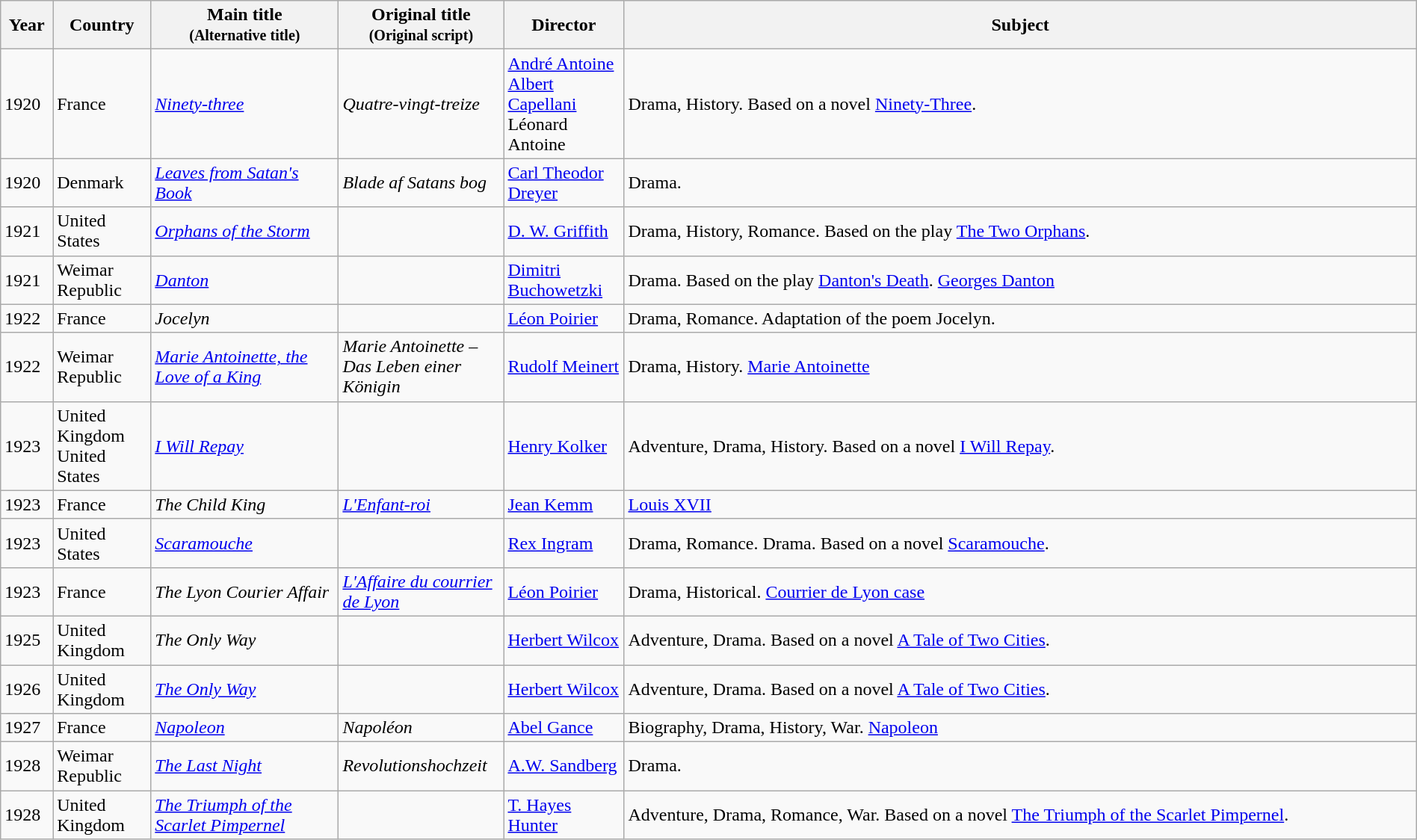<table class="wikitable sortable" style="width:100%;">
<tr>
<th>Year</th>
<th width= 80>Country</th>
<th class="unsortable" style="width:160px;">Main title<br><small>(Alternative title)</small></th>
<th class="unsortable" style="width:140px;">Original title<br><small>(Original script)</small></th>
<th width=100>Director</th>
<th class="unsortable">Subject</th>
</tr>
<tr>
<td>1920</td>
<td>France</td>
<td><em><a href='#'>Ninety-three</a></em></td>
<td><em>Quatre-vingt-treize</em></td>
<td><a href='#'>André Antoine</a> <br> <a href='#'>Albert Capellani</a> <br> Léonard Antoine</td>
<td>Drama, History. Based on a novel <a href='#'>Ninety-Three</a>.</td>
</tr>
<tr>
<td>1920</td>
<td>Denmark</td>
<td><em><a href='#'>Leaves from Satan's Book</a></em></td>
<td><em>Blade af Satans bog</em></td>
<td><a href='#'>Carl Theodor Dreyer</a></td>
<td>Drama.</td>
</tr>
<tr>
<td>1921</td>
<td>United States</td>
<td><em><a href='#'>Orphans of the Storm</a></em></td>
<td></td>
<td><a href='#'>D. W. Griffith</a></td>
<td>Drama, History, Romance. Based on the play <a href='#'>The Two Orphans</a>.</td>
</tr>
<tr>
<td>1921</td>
<td>Weimar Republic</td>
<td><em><a href='#'>Danton</a></em></td>
<td></td>
<td><a href='#'>Dimitri Buchowetzki</a></td>
<td>Drama. Based on the play <a href='#'>Danton's Death</a>. <a href='#'>Georges Danton</a></td>
</tr>
<tr>
<td>1922</td>
<td>France</td>
<td><em>Jocelyn</em></td>
<td></td>
<td><a href='#'>Léon Poirier</a></td>
<td>Drama, Romance. Adaptation of the poem Jocelyn.</td>
</tr>
<tr>
<td>1922</td>
<td>Weimar Republic</td>
<td><em><a href='#'>Marie Antoinette, the Love of a King</a></em></td>
<td><em>Marie Antoinette – Das Leben einer Königin</em></td>
<td><a href='#'>Rudolf Meinert</a></td>
<td>Drama, History. <a href='#'>Marie Antoinette</a></td>
</tr>
<tr>
<td>1923</td>
<td>United Kingdom<br>United States</td>
<td><em><a href='#'>I Will Repay</a></em></td>
<td></td>
<td><a href='#'>Henry Kolker</a></td>
<td>Adventure, Drama, History. Based on a novel <a href='#'>I Will Repay</a>.</td>
</tr>
<tr>
<td>1923</td>
<td>France</td>
<td><em>The Child King</em></td>
<td><em><a href='#'>L'Enfant-roi</a></em></td>
<td><a href='#'>Jean Kemm</a></td>
<td><a href='#'>Louis XVII</a></td>
</tr>
<tr>
<td>1923</td>
<td>United States</td>
<td><em><a href='#'>Scaramouche</a></em></td>
<td></td>
<td><a href='#'>Rex Ingram</a></td>
<td>Drama, Romance. Drama. Based on a novel <a href='#'>Scaramouche</a>.</td>
</tr>
<tr>
<td>1923</td>
<td>France</td>
<td><em>The Lyon Courier Affair</em></td>
<td><em><a href='#'>L'Affaire du courrier de Lyon</a></em></td>
<td><a href='#'>Léon Poirier</a></td>
<td>Drama, Historical. <a href='#'>Courrier de Lyon case</a></td>
</tr>
<tr>
<td>1925</td>
<td>United Kingdom</td>
<td><em>The Only Way</em></td>
<td></td>
<td><a href='#'>Herbert Wilcox</a></td>
<td>Adventure, Drama. Based on a novel <a href='#'>A Tale of Two Cities</a>.</td>
</tr>
<tr>
<td>1926</td>
<td>United Kingdom</td>
<td><em><a href='#'>The Only Way</a></em></td>
<td></td>
<td><a href='#'>Herbert Wilcox</a></td>
<td>Adventure, Drama. Based on a novel <a href='#'>A Tale of Two Cities</a>.</td>
</tr>
<tr>
<td>1927</td>
<td>France</td>
<td><em><a href='#'>Napoleon</a></em></td>
<td><em>Napoléon</em></td>
<td><a href='#'>Abel Gance</a></td>
<td>Biography, Drama, History, War. <a href='#'>Napoleon</a></td>
</tr>
<tr>
<td>1928</td>
<td>Weimar Republic</td>
<td><em><a href='#'>The Last Night</a></em></td>
<td><em>Revolutionshochzeit</em></td>
<td><a href='#'>A.W. Sandberg</a></td>
<td>Drama.</td>
</tr>
<tr>
<td>1928</td>
<td>United Kingdom</td>
<td><em><a href='#'>The Triumph of the Scarlet Pimpernel</a></em></td>
<td></td>
<td><a href='#'>T. Hayes Hunter</a></td>
<td>Adventure, Drama, Romance, War. Based on a novel <a href='#'>The Triumph of the Scarlet Pimpernel</a>.</td>
</tr>
</table>
